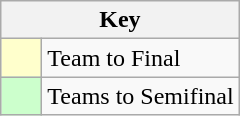<table class=wikitable style="text-align: center;">
<tr>
<th colspan=2>Key</th>
</tr>
<tr>
<td style="background:#ffffcc; width:20px;"></td>
<td align=left>Team to Final</td>
</tr>
<tr>
<td style="background:#ccffcc; width:20px;"></td>
<td align=left>Teams to Semifinal</td>
</tr>
</table>
